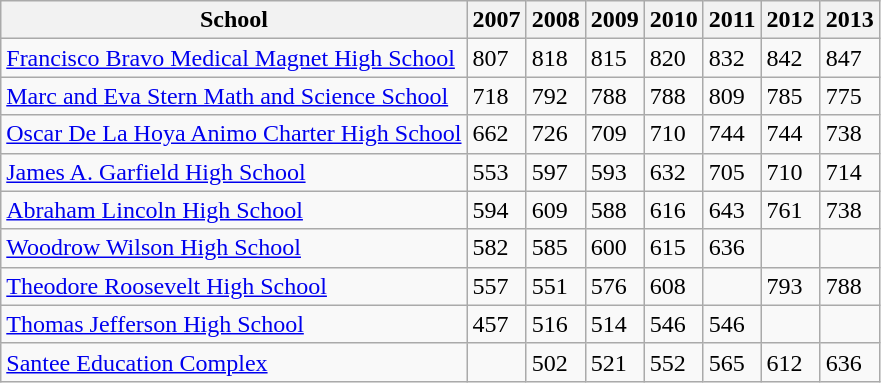<table class="wikitable" border="2">
<tr>
<th>School</th>
<th><strong>2007 </strong></th>
<th><strong>2008 </strong></th>
<th><strong>2009 </strong></th>
<th><strong>2010 </strong></th>
<th><strong>2011 </strong></th>
<th><strong>2012</strong></th>
<th><strong>2013 </strong></th>
</tr>
<tr Reporting Api>
<td><a href='#'>Francisco Bravo Medical Magnet High School</a></td>
<td>807</td>
<td>818</td>
<td>815</td>
<td>820</td>
<td>832</td>
<td>842</td>
<td>847</td>
</tr>
<tr>
<td><a href='#'>Marc and Eva Stern Math and Science School</a></td>
<td>718</td>
<td>792</td>
<td>788</td>
<td>788</td>
<td>809</td>
<td>785</td>
<td>775</td>
</tr>
<tr>
<td><a href='#'>Oscar De La Hoya Animo Charter High School</a></td>
<td>662</td>
<td>726</td>
<td>709</td>
<td>710</td>
<td>744</td>
<td>744</td>
<td>738</td>
</tr>
<tr>
<td><a href='#'>James A. Garfield High School</a></td>
<td>553</td>
<td>597</td>
<td>593</td>
<td>632</td>
<td>705</td>
<td>710</td>
<td>714</td>
</tr>
<tr>
<td><a href='#'>Abraham Lincoln High School</a></td>
<td>594</td>
<td>609</td>
<td>588</td>
<td>616</td>
<td>643</td>
<td>761</td>
<td>738</td>
</tr>
<tr>
<td><a href='#'>Woodrow Wilson High School</a></td>
<td>582</td>
<td>585</td>
<td>600</td>
<td>615</td>
<td>636</td>
<td></td>
<td></td>
</tr>
<tr>
<td><a href='#'>Theodore Roosevelt High School</a></td>
<td>557</td>
<td>551</td>
<td>576</td>
<td>608</td>
<td></td>
<td>793</td>
<td>788</td>
</tr>
<tr>
<td><a href='#'>Thomas Jefferson High School</a></td>
<td>457</td>
<td>516</td>
<td>514</td>
<td>546</td>
<td>546</td>
<td></td>
<td></td>
</tr>
<tr>
<td><a href='#'>Santee Education Complex</a></td>
<td></td>
<td>502</td>
<td>521</td>
<td>552</td>
<td>565</td>
<td>612</td>
<td>636</td>
</tr>
</table>
